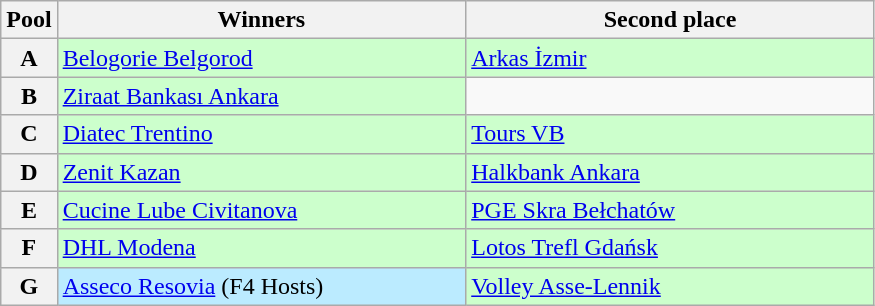<table class="wikitable">
<tr>
<th>Pool</th>
<th width=265>Winners</th>
<th width=265>Second place</th>
</tr>
<tr>
<th>A</th>
<td bgcolor=#CCFFCC> <a href='#'>Belogorie Belgorod</a></td>
<td bgcolor=#CCFFCC> <a href='#'>Arkas İzmir</a></td>
</tr>
<tr>
<th>B</th>
<td bgcolor=#CCFFCC> <a href='#'>Ziraat Bankası Ankara</a></td>
<td></td>
</tr>
<tr>
<th>C</th>
<td bgcolor=#CCFFCC> <a href='#'>Diatec Trentino</a></td>
<td bgcolor=#CCFFCC> <a href='#'>Tours VB</a></td>
</tr>
<tr>
<th>D</th>
<td bgcolor=#CCFFCC> <a href='#'>Zenit Kazan</a></td>
<td bgcolor=#CCFFCC> <a href='#'>Halkbank Ankara</a></td>
</tr>
<tr>
<th>E</th>
<td bgcolor=#CCFFCC> <a href='#'>Cucine Lube Civitanova</a></td>
<td bgcolor=#CCFFCC> <a href='#'>PGE Skra Bełchatów</a></td>
</tr>
<tr>
<th>F</th>
<td bgcolor=#CCFFCC> <a href='#'>DHL Modena</a></td>
<td bgcolor=#CCFFCC> <a href='#'>Lotos Trefl Gdańsk</a></td>
</tr>
<tr>
<th>G</th>
<td bgcolor=#BBEBFF> <a href='#'>Asseco Resovia</a> (F4 Hosts)</td>
<td bgcolor=#CCFFCC> <a href='#'>Volley Asse-Lennik</a></td>
</tr>
</table>
